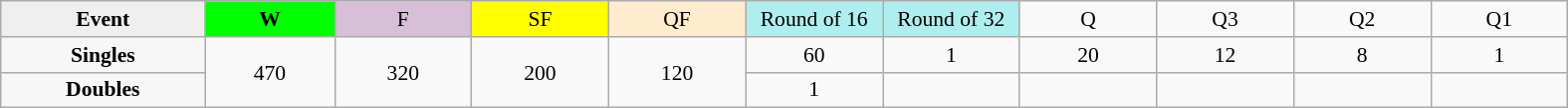<table class=wikitable style=font-size:90%;text-align:center>
<tr>
<td style="width:130px; background:#efefef;"><strong>Event</strong></td>
<td style="width:80px; background:lime;"><strong>W</strong></td>
<td style="width:85px; background:thistle;">F</td>
<td style="width:85px; background:#ff0;">SF</td>
<td style="width:85px; background:#ffebcd;">QF</td>
<td style="width:85px; background:#afeeee;">Round of 16</td>
<td style="width:85px; background:#afeeee;">Round of 32</td>
<td width=85>Q</td>
<td width=85>Q3</td>
<td width=85>Q2</td>
<td width=85>Q1</td>
</tr>
<tr>
<th style="background:#f7f7f7;">Singles</th>
<td rowspan=2>470</td>
<td rowspan=2>320</td>
<td rowspan=2>200</td>
<td rowspan=2>120</td>
<td>60</td>
<td>1</td>
<td>20</td>
<td>12</td>
<td>8</td>
<td>1</td>
</tr>
<tr>
<th style="background:#f7f7f7;">Doubles</th>
<td>1</td>
<td></td>
<td></td>
<td></td>
<td></td>
<td></td>
</tr>
</table>
